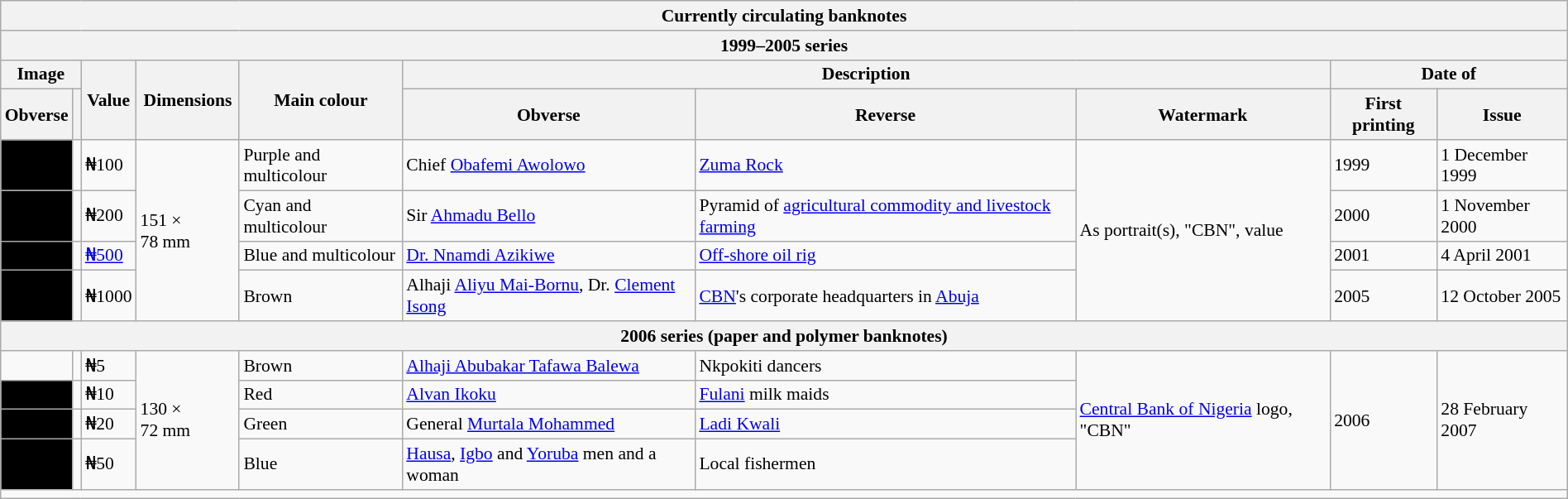<table class="wikitable collapsible autocollapse" style="font-size: 90%; width: 100%">
<tr>
<th colspan="10">Currently circulating banknotes</th>
</tr>
<tr>
<th colspan="10">1999–2005 series</th>
</tr>
<tr>
<th colspan="2">Image</th>
<th rowspan="2">Value</th>
<th rowspan="2">Dimensions</th>
<th rowspan="2">Main colour</th>
<th colspan="3">Description</th>
<th colspan="2">Date of</th>
</tr>
<tr>
<th>Obverse</th>
<th></th>
<th>Obverse</th>
<th>Reverse</th>
<th>Watermark</th>
<th>First printing</th>
<th>Issue</th>
</tr>
<tr>
<td align="center" bgcolor="#000000"></td>
<td align="center"></td>
<td>₦100</td>
<td rowspan="4">151 × 78 mm</td>
<td>Purple and multicolour</td>
<td>Chief <a href='#'>Obafemi Awolowo</a></td>
<td><a href='#'>Zuma Rock</a></td>
<td rowspan="4">As portrait(s), "CBN", value</td>
<td>1999</td>
<td>1 December 1999</td>
</tr>
<tr>
<td align="center" bgcolor="#000000"></td>
<td align="center"></td>
<td>₦200</td>
<td>Cyan and multicolour</td>
<td>Sir <a href='#'>Ahmadu Bello</a></td>
<td>Pyramid of <a href='#'>agricultural commodity and livestock farming</a></td>
<td>2000</td>
<td>1 November 2000</td>
</tr>
<tr>
<td align="center" bgcolor="#000000"></td>
<td align="center"> </td>
<td><a href='#'>₦500</a></td>
<td>Blue and multicolour</td>
<td><a href='#'>Dr. Nnamdi Azikiwe</a></td>
<td><a href='#'>Off-shore oil rig</a></td>
<td>2001</td>
<td>4 April 2001</td>
</tr>
<tr>
<td align="center" bgcolor="#000000"></td>
<td align="center"> </td>
<td>₦1000</td>
<td>Brown</td>
<td>Alhaji <a href='#'>Aliyu Mai-Bornu</a>, Dr. <a href='#'>Clement Isong</a></td>
<td><a href='#'>CBN</a>'s corporate headquarters in <a href='#'>Abuja</a></td>
<td>2005</td>
<td>12 October 2005</td>
</tr>
<tr>
<th colspan="10">2006 series (paper and polymer banknotes)</th>
</tr>
<tr>
<td></td>
<td></td>
<td>₦5</td>
<td rowspan="4">130 × 72 mm</td>
<td>Brown</td>
<td><a href='#'>Alhaji Abubakar Tafawa Balewa</a></td>
<td>Nkpokiti dancers</td>
<td rowspan="4"><a href='#'>Central Bank of Nigeria</a> logo, "CBN"</td>
<td rowspan="4">2006</td>
<td rowspan="4">28 February 2007</td>
</tr>
<tr>
<td align="center" bgcolor="#000000"></td>
<td align="center"></td>
<td>₦10</td>
<td>Red</td>
<td><a href='#'>Alvan Ikoku</a></td>
<td><a href='#'>Fulani</a> milk maids</td>
</tr>
<tr>
<td align="center" bgcolor="#000000"></td>
<td align="center"></td>
<td>₦20</td>
<td>Green</td>
<td>General <a href='#'>Murtala Mohammed</a></td>
<td><a href='#'>Ladi Kwali</a></td>
</tr>
<tr>
<td align="center" bgcolor="#000000"></td>
<td align="center"></td>
<td>₦50</td>
<td>Blue</td>
<td><a href='#'>Hausa</a>, <a href='#'>Igbo</a> and <a href='#'>Yoruba</a> men and a woman</td>
<td>Local fishermen</td>
</tr>
<tr>
<td colspan="10"></td>
</tr>
</table>
